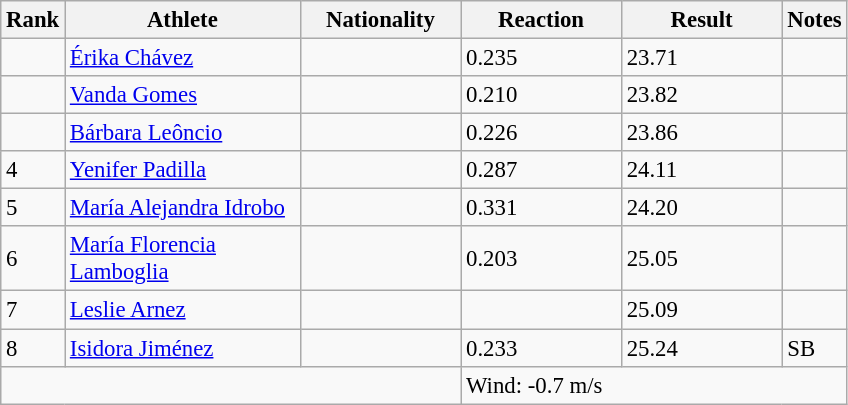<table class="wikitable" style="font-size:95%" style="width:35em;" style="text-align:center">
<tr>
<th>Rank</th>
<th width=150>Athlete</th>
<th width=100>Nationality</th>
<th width=100>Reaction</th>
<th width=100>Result</th>
<th>Notes</th>
</tr>
<tr>
<td></td>
<td align=left><a href='#'>Érika Chávez</a></td>
<td align=left></td>
<td>0.235</td>
<td>23.71</td>
<td></td>
</tr>
<tr>
<td></td>
<td align=left><a href='#'>Vanda Gomes</a></td>
<td align=left></td>
<td>0.210</td>
<td>23.82</td>
<td></td>
</tr>
<tr>
<td></td>
<td align=left><a href='#'>Bárbara Leôncio</a></td>
<td align=left></td>
<td>0.226</td>
<td>23.86</td>
<td></td>
</tr>
<tr>
<td>4</td>
<td align=left><a href='#'>Yenifer Padilla</a></td>
<td align=left></td>
<td>0.287</td>
<td>24.11</td>
<td></td>
</tr>
<tr>
<td>5</td>
<td align=left><a href='#'>María Alejandra Idrobo</a></td>
<td align=left></td>
<td>0.331</td>
<td>24.20</td>
<td></td>
</tr>
<tr>
<td>6</td>
<td align=left><a href='#'>María Florencia Lamboglia</a></td>
<td align=left></td>
<td>0.203</td>
<td>25.05</td>
<td></td>
</tr>
<tr>
<td>7</td>
<td align=left><a href='#'>Leslie Arnez</a></td>
<td align=left></td>
<td></td>
<td>25.09</td>
<td></td>
</tr>
<tr>
<td>8</td>
<td align=left><a href='#'>Isidora Jiménez</a></td>
<td align=left></td>
<td>0.233</td>
<td>25.24</td>
<td>SB</td>
</tr>
<tr class="sortbottom">
<td colspan=3></td>
<td colspan="3" style="text-align:left;">Wind: -0.7 m/s</td>
</tr>
</table>
